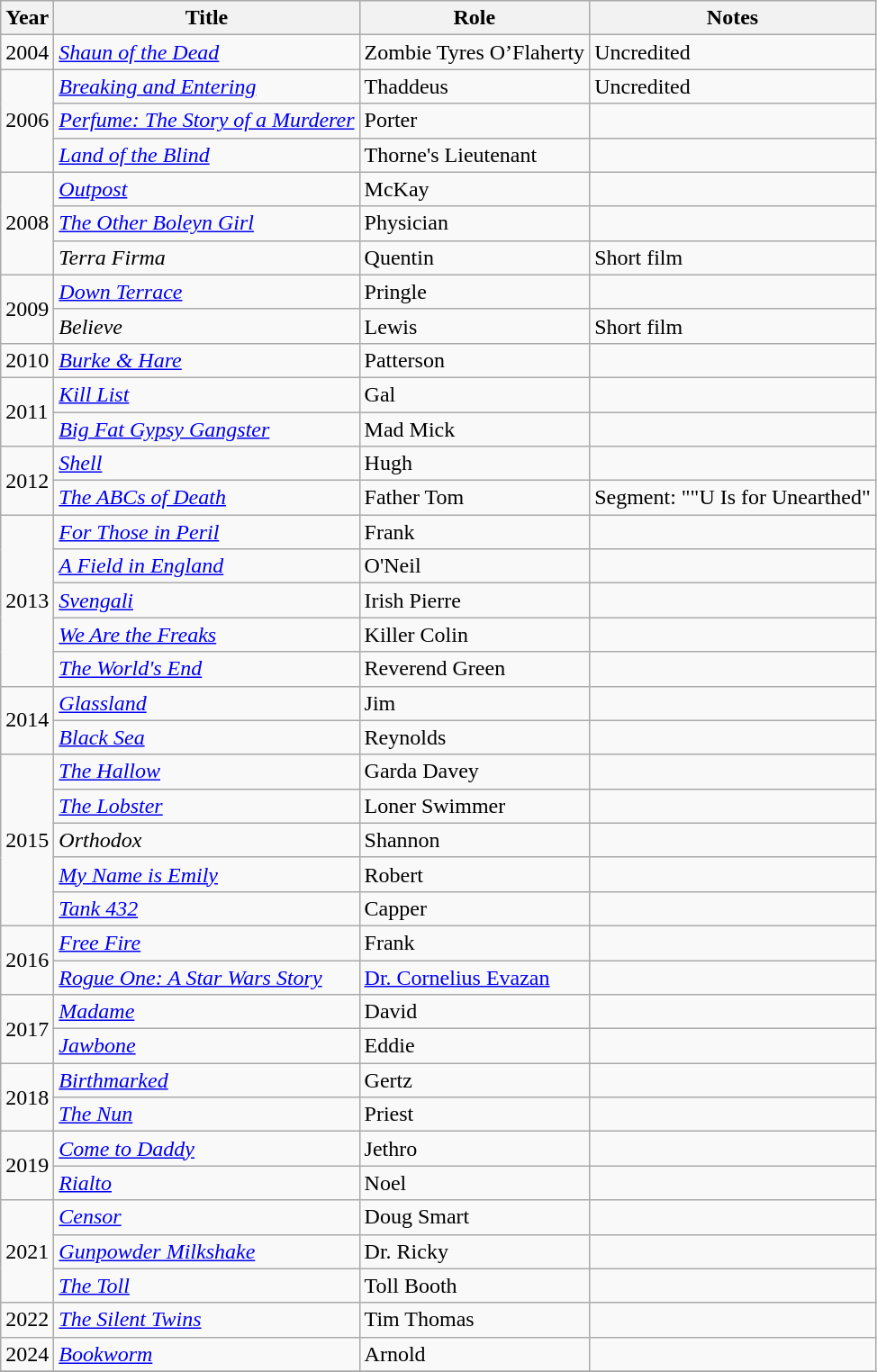<table class="wikitable sortable">
<tr>
<th>Year</th>
<th>Title</th>
<th>Role</th>
<th class="unsortable">Notes</th>
</tr>
<tr>
<td>2004</td>
<td><em><a href='#'>Shaun of the Dead</a></em></td>
<td>Zombie Tyres O’Flaherty</td>
<td>Uncredited</td>
</tr>
<tr>
<td rowspan="3">2006</td>
<td><em><a href='#'>Breaking and Entering</a></em></td>
<td>Thaddeus</td>
<td>Uncredited</td>
</tr>
<tr>
<td><em><a href='#'>Perfume: The Story of a Murderer</a></em></td>
<td>Porter</td>
<td></td>
</tr>
<tr>
<td><em><a href='#'>Land of the Blind</a></em></td>
<td>Thorne's Lieutenant</td>
<td></td>
</tr>
<tr>
<td rowspan="3">2008</td>
<td><em><a href='#'>Outpost</a></em></td>
<td>McKay</td>
<td></td>
</tr>
<tr>
<td><em><a href='#'>The Other Boleyn Girl</a></em></td>
<td>Physician</td>
<td></td>
</tr>
<tr>
<td><em>Terra Firma</em></td>
<td>Quentin</td>
<td>Short film</td>
</tr>
<tr>
<td rowspan="2">2009</td>
<td><em><a href='#'>Down Terrace</a></em></td>
<td>Pringle</td>
<td></td>
</tr>
<tr>
<td><em>Believe</em></td>
<td>Lewis</td>
<td>Short film</td>
</tr>
<tr>
<td>2010</td>
<td><em><a href='#'>Burke & Hare</a></em></td>
<td>Patterson</td>
<td></td>
</tr>
<tr>
<td rowspan="2">2011</td>
<td><em><a href='#'>Kill List</a></em></td>
<td>Gal</td>
<td></td>
</tr>
<tr>
<td><em><a href='#'>Big Fat Gypsy Gangster</a></em></td>
<td>Mad Mick</td>
<td></td>
</tr>
<tr>
<td rowspan="2">2012</td>
<td><em><a href='#'>Shell</a></em></td>
<td>Hugh</td>
<td></td>
</tr>
<tr>
<td><em><a href='#'>The ABCs of Death</a></em></td>
<td>Father Tom</td>
<td>Segment: ""U Is for Unearthed"</td>
</tr>
<tr>
<td rowspan="5">2013</td>
<td><em><a href='#'>For Those in Peril</a></em></td>
<td>Frank</td>
<td></td>
</tr>
<tr>
<td><em><a href='#'>A Field in England</a></em></td>
<td>O'Neil</td>
<td></td>
</tr>
<tr>
<td><em><a href='#'>Svengali</a></em></td>
<td>Irish Pierre</td>
<td></td>
</tr>
<tr>
<td><em><a href='#'>We Are the Freaks</a></em></td>
<td>Killer Colin</td>
<td></td>
</tr>
<tr>
<td><em><a href='#'>The World's End</a></em></td>
<td>Reverend Green</td>
<td></td>
</tr>
<tr>
<td rowspan="2">2014</td>
<td><em><a href='#'>Glassland</a></em></td>
<td>Jim</td>
<td></td>
</tr>
<tr>
<td><em><a href='#'>Black Sea</a></em></td>
<td>Reynolds</td>
<td></td>
</tr>
<tr>
<td rowspan="5">2015</td>
<td><em><a href='#'>The Hallow</a></em></td>
<td>Garda Davey</td>
<td></td>
</tr>
<tr>
<td><em><a href='#'>The Lobster</a></em></td>
<td>Loner Swimmer</td>
<td></td>
</tr>
<tr>
<td><em>Orthodox</em></td>
<td>Shannon</td>
<td></td>
</tr>
<tr>
<td><em><a href='#'>My Name is Emily</a></em></td>
<td>Robert</td>
<td></td>
</tr>
<tr>
<td><em><a href='#'>Tank 432</a></em></td>
<td>Capper</td>
<td></td>
</tr>
<tr>
<td rowspan="2">2016</td>
<td><em><a href='#'>Free Fire</a></em></td>
<td>Frank</td>
<td></td>
</tr>
<tr>
<td><em><a href='#'>Rogue One: A Star Wars Story</a></em></td>
<td><a href='#'>Dr. Cornelius Evazan</a></td>
<td></td>
</tr>
<tr>
<td rowspan="2">2017</td>
<td><em><a href='#'>Madame</a></em></td>
<td>David</td>
<td></td>
</tr>
<tr>
<td><em><a href='#'>Jawbone</a></em></td>
<td>Eddie</td>
<td></td>
</tr>
<tr>
<td rowspan="2">2018</td>
<td><em><a href='#'>Birthmarked</a></em></td>
<td>Gertz</td>
<td></td>
</tr>
<tr>
<td><em><a href='#'>The Nun</a></em></td>
<td>Priest</td>
<td></td>
</tr>
<tr>
<td rowspan="2">2019</td>
<td><em><a href='#'>Come to Daddy</a></em></td>
<td>Jethro</td>
<td></td>
</tr>
<tr>
<td><em><a href='#'>Rialto</a></em></td>
<td>Noel</td>
<td></td>
</tr>
<tr>
<td rowspan="3">2021</td>
<td><em><a href='#'>Censor</a></em></td>
<td>Doug Smart</td>
<td></td>
</tr>
<tr>
<td><em><a href='#'>Gunpowder Milkshake</a></em></td>
<td>Dr. Ricky</td>
<td></td>
</tr>
<tr>
<td><em><a href='#'>The Toll</a></em></td>
<td>Toll Booth</td>
<td></td>
</tr>
<tr>
<td>2022</td>
<td><em><a href='#'>The Silent Twins</a></em></td>
<td>Tim Thomas</td>
<td></td>
</tr>
<tr>
<td>2024</td>
<td><em><a href='#'>Bookworm</a></em></td>
<td>Arnold</td>
<td></td>
</tr>
<tr>
</tr>
</table>
